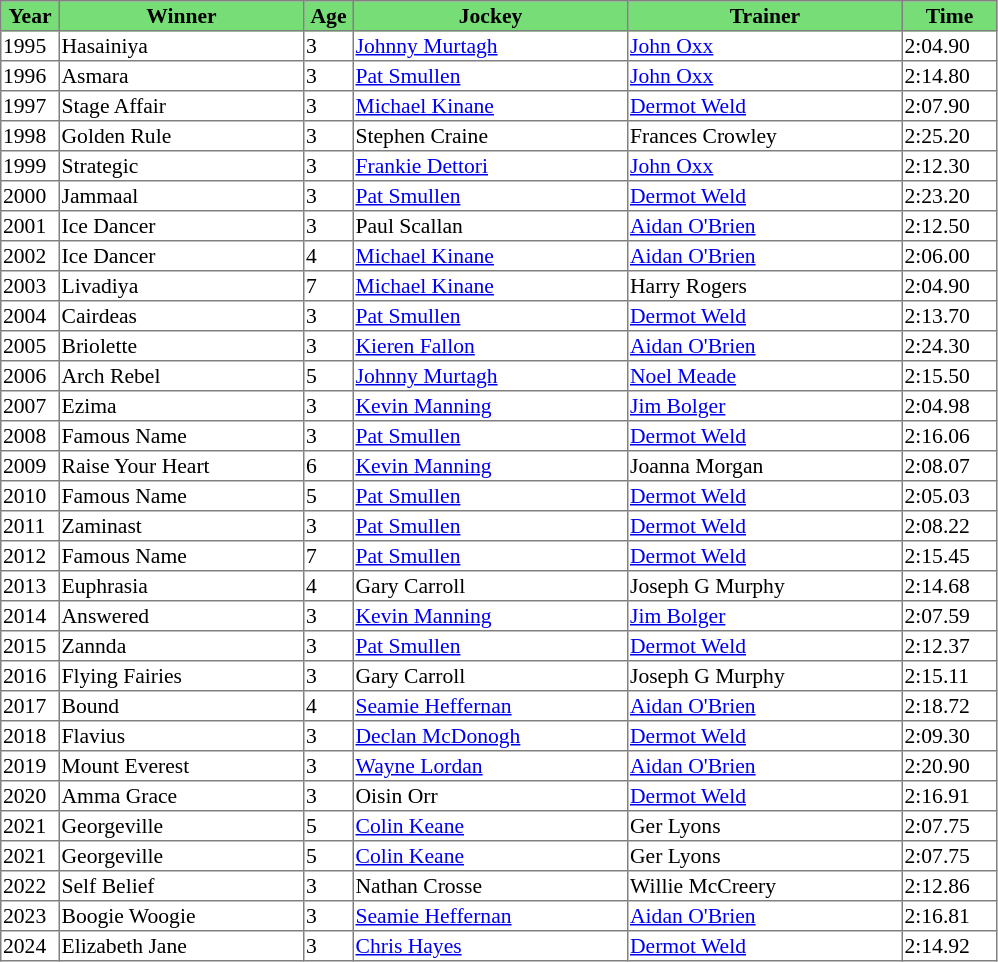<table class = "sortable" | border="1" style="border-collapse: collapse; font-size:90%">
<tr bgcolor="#77dd77" align="center">
<th style="width:36px"><strong>Year</strong></th>
<th style="width:160px"><strong>Winner</strong></th>
<th style="width:30px"><strong>Age</strong></th>
<th style="width:180px"><strong>Jockey</strong></th>
<th style="width:180px"><strong>Trainer</strong></th>
<th style="width:60px"><strong>Time</strong></th>
</tr>
<tr>
<td>1995</td>
<td>Hasainiya</td>
<td>3</td>
<td><a href='#'>Johnny Murtagh</a></td>
<td><a href='#'>John Oxx</a></td>
<td>2:04.90</td>
</tr>
<tr>
<td>1996</td>
<td>Asmara</td>
<td>3</td>
<td><a href='#'>Pat Smullen</a></td>
<td><a href='#'>John Oxx</a></td>
<td>2:14.80</td>
</tr>
<tr>
<td>1997</td>
<td>Stage Affair</td>
<td>3</td>
<td><a href='#'>Michael Kinane</a></td>
<td><a href='#'>Dermot Weld</a></td>
<td>2:07.90</td>
</tr>
<tr>
<td>1998</td>
<td>Golden Rule</td>
<td>3</td>
<td>Stephen Craine</td>
<td>Frances Crowley</td>
<td>2:25.20</td>
</tr>
<tr>
<td>1999</td>
<td>Strategic</td>
<td>3</td>
<td><a href='#'>Frankie Dettori</a></td>
<td><a href='#'>John Oxx</a></td>
<td>2:12.30</td>
</tr>
<tr>
<td>2000</td>
<td>Jammaal</td>
<td>3</td>
<td><a href='#'>Pat Smullen</a></td>
<td><a href='#'>Dermot Weld</a></td>
<td>2:23.20</td>
</tr>
<tr>
<td>2001</td>
<td>Ice Dancer</td>
<td>3</td>
<td>Paul Scallan</td>
<td><a href='#'>Aidan O'Brien</a></td>
<td>2:12.50</td>
</tr>
<tr>
<td>2002</td>
<td>Ice Dancer</td>
<td>4</td>
<td><a href='#'>Michael Kinane</a></td>
<td><a href='#'>Aidan O'Brien</a></td>
<td>2:06.00</td>
</tr>
<tr>
<td>2003</td>
<td>Livadiya</td>
<td>7</td>
<td><a href='#'>Michael Kinane</a></td>
<td>Harry Rogers</td>
<td>2:04.90</td>
</tr>
<tr>
<td>2004</td>
<td>Cairdeas</td>
<td>3</td>
<td><a href='#'>Pat Smullen</a></td>
<td><a href='#'>Dermot Weld</a></td>
<td>2:13.70</td>
</tr>
<tr>
<td>2005</td>
<td>Briolette</td>
<td>3</td>
<td><a href='#'>Kieren Fallon</a></td>
<td><a href='#'>Aidan O'Brien</a></td>
<td>2:24.30</td>
</tr>
<tr>
<td>2006</td>
<td>Arch Rebel</td>
<td>5</td>
<td><a href='#'>Johnny Murtagh</a></td>
<td><a href='#'>Noel Meade</a></td>
<td>2:15.50</td>
</tr>
<tr>
<td>2007</td>
<td>Ezima</td>
<td>3</td>
<td><a href='#'>Kevin Manning</a></td>
<td><a href='#'>Jim Bolger</a></td>
<td>2:04.98</td>
</tr>
<tr>
<td>2008</td>
<td>Famous Name</td>
<td>3</td>
<td><a href='#'>Pat Smullen</a></td>
<td><a href='#'>Dermot Weld</a></td>
<td>2:16.06</td>
</tr>
<tr>
<td>2009</td>
<td>Raise Your Heart</td>
<td>6</td>
<td><a href='#'>Kevin Manning</a></td>
<td>Joanna Morgan</td>
<td>2:08.07</td>
</tr>
<tr>
<td>2010</td>
<td>Famous Name</td>
<td>5</td>
<td><a href='#'>Pat Smullen</a></td>
<td><a href='#'>Dermot Weld</a></td>
<td>2:05.03</td>
</tr>
<tr>
<td>2011</td>
<td>Zaminast</td>
<td>3</td>
<td><a href='#'>Pat Smullen</a></td>
<td><a href='#'>Dermot Weld</a></td>
<td>2:08.22</td>
</tr>
<tr>
<td>2012</td>
<td>Famous Name</td>
<td>7</td>
<td><a href='#'>Pat Smullen</a></td>
<td><a href='#'>Dermot Weld</a></td>
<td>2:15.45</td>
</tr>
<tr>
<td>2013</td>
<td>Euphrasia</td>
<td>4</td>
<td>Gary Carroll</td>
<td>Joseph G Murphy</td>
<td>2:14.68</td>
</tr>
<tr>
<td>2014</td>
<td>Answered</td>
<td>3</td>
<td><a href='#'>Kevin Manning</a></td>
<td><a href='#'>Jim Bolger</a></td>
<td>2:07.59</td>
</tr>
<tr>
<td>2015</td>
<td>Zannda</td>
<td>3</td>
<td><a href='#'>Pat Smullen</a></td>
<td><a href='#'>Dermot Weld</a></td>
<td>2:12.37</td>
</tr>
<tr>
<td>2016</td>
<td>Flying Fairies</td>
<td>3</td>
<td>Gary Carroll</td>
<td>Joseph G Murphy</td>
<td>2:15.11</td>
</tr>
<tr>
<td>2017</td>
<td>Bound</td>
<td>4</td>
<td><a href='#'>Seamie Heffernan</a></td>
<td><a href='#'>Aidan O'Brien</a></td>
<td>2:18.72</td>
</tr>
<tr>
<td>2018</td>
<td>Flavius</td>
<td>3</td>
<td><a href='#'>Declan McDonogh</a></td>
<td><a href='#'>Dermot Weld</a></td>
<td>2:09.30</td>
</tr>
<tr>
<td>2019</td>
<td>Mount Everest</td>
<td>3</td>
<td><a href='#'>Wayne Lordan</a></td>
<td><a href='#'>Aidan O'Brien</a></td>
<td>2:20.90</td>
</tr>
<tr>
<td>2020</td>
<td>Amma Grace</td>
<td>3</td>
<td>Oisin Orr</td>
<td><a href='#'>Dermot Weld</a></td>
<td>2:16.91</td>
</tr>
<tr>
<td>2021</td>
<td>Georgeville</td>
<td>5</td>
<td><a href='#'>Colin Keane</a></td>
<td>Ger Lyons</td>
<td>2:07.75</td>
</tr>
<tr>
<td>2021</td>
<td>Georgeville</td>
<td>5</td>
<td><a href='#'>Colin Keane</a></td>
<td>Ger Lyons</td>
<td>2:07.75</td>
</tr>
<tr>
<td>2022</td>
<td>Self Belief</td>
<td>3</td>
<td>Nathan Crosse</td>
<td>Willie McCreery</td>
<td>2:12.86</td>
</tr>
<tr>
<td>2023</td>
<td>Boogie Woogie</td>
<td>3</td>
<td><a href='#'>Seamie Heffernan</a></td>
<td><a href='#'>Aidan O'Brien</a></td>
<td>2:16.81</td>
</tr>
<tr>
<td>2024</td>
<td>Elizabeth Jane</td>
<td>3</td>
<td><a href='#'>Chris Hayes</a></td>
<td><a href='#'>Dermot Weld</a></td>
<td>2:14.92</td>
</tr>
</table>
